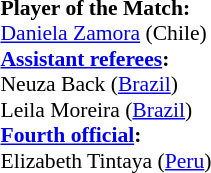<table width=100% style="font-size:90%">
<tr>
<td><br><strong>Player of the Match:</strong>
<br><a href='#'>Daniela Zamora</a> (Chile)<br><strong><a href='#'>Assistant referees</a>:</strong>
<br>Neuza Back (<a href='#'>Brazil</a>)
<br>Leila Moreira (<a href='#'>Brazil</a>)
<br><strong><a href='#'>Fourth official</a>:</strong>
<br>Elizabeth Tintaya (<a href='#'>Peru</a>)</td>
</tr>
</table>
